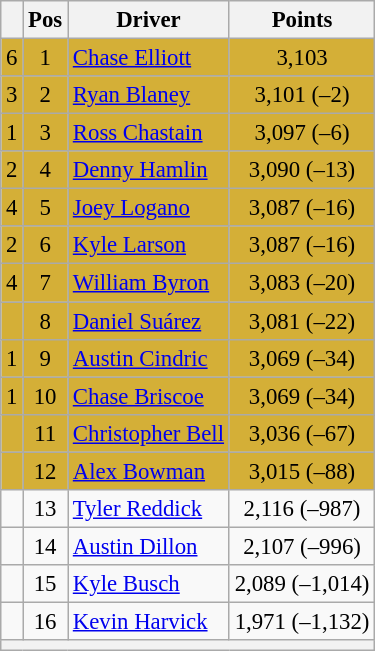<table class="wikitable" style="font-size: 95%;">
<tr>
<th></th>
<th>Pos</th>
<th>Driver</th>
<th>Points</th>
</tr>
<tr style="background:#D4AF37;">
<td align="left"> 6</td>
<td style="text-align:center;">1</td>
<td><a href='#'>Chase Elliott</a></td>
<td style="text-align:center;">3,103</td>
</tr>
<tr style="background:#D4AF37;">
<td align="left"> 3</td>
<td style="text-align:center;">2</td>
<td><a href='#'>Ryan Blaney</a></td>
<td style="text-align:center;">3,101 (–2)</td>
</tr>
<tr style="background:#D4AF37;">
<td align="left"> 1</td>
<td style="text-align:center;">3</td>
<td><a href='#'>Ross Chastain</a></td>
<td style="text-align:center;">3,097 (–6)</td>
</tr>
<tr style="background:#D4AF37;">
<td align="left"> 2</td>
<td style="text-align:center;">4</td>
<td><a href='#'>Denny Hamlin</a></td>
<td style="text-align:center;">3,090 (–13)</td>
</tr>
<tr style="background:#D4AF37;">
<td align="left"> 4</td>
<td style="text-align:center;">5</td>
<td><a href='#'>Joey Logano</a></td>
<td style="text-align:center;">3,087 (–16)</td>
</tr>
<tr style="background:#D4AF37;">
<td align="left"> 2</td>
<td style="text-align:center;">6</td>
<td><a href='#'>Kyle Larson</a></td>
<td style="text-align:center;">3,087 (–16)</td>
</tr>
<tr style="background:#D4AF37;">
<td align="left"> 4</td>
<td style="text-align:center;">7</td>
<td><a href='#'>William Byron</a></td>
<td style="text-align:center;">3,083 (–20)</td>
</tr>
<tr style="background:#D4AF37;">
<td align="left"></td>
<td style="text-align:center;">8</td>
<td><a href='#'>Daniel Suárez</a></td>
<td style="text-align:center;">3,081 (–22)</td>
</tr>
<tr style="background:#D4AF37;">
<td align="left"> 1</td>
<td style="text-align:center;">9</td>
<td><a href='#'>Austin Cindric</a></td>
<td style="text-align:center;">3,069 (–34)</td>
</tr>
<tr style="background:#D4AF37;">
<td align="left"> 1</td>
<td style="text-align:center;">10</td>
<td><a href='#'>Chase Briscoe</a></td>
<td style="text-align:center;">3,069 (–34)</td>
</tr>
<tr style="background:#D4AF37;">
<td align="left"></td>
<td style="text-align:center;">11</td>
<td><a href='#'>Christopher Bell</a></td>
<td style="text-align:center;">3,036 (–67)</td>
</tr>
<tr style="background:#D4AF37;">
<td align="left"></td>
<td style="text-align:center;">12</td>
<td><a href='#'>Alex Bowman</a></td>
<td style="text-align:center;">3,015 (–88)</td>
</tr>
<tr>
<td align="left"></td>
<td style="text-align:center;">13</td>
<td><a href='#'>Tyler Reddick</a></td>
<td style="text-align:center;">2,116 (–987)</td>
</tr>
<tr>
<td align="left"></td>
<td style="text-align:center;">14</td>
<td><a href='#'>Austin Dillon</a></td>
<td style="text-align:center;">2,107 (–996)</td>
</tr>
<tr>
<td align="left"></td>
<td style="text-align:center;">15</td>
<td><a href='#'>Kyle Busch</a></td>
<td style="text-align:center;">2,089 (–1,014)</td>
</tr>
<tr>
<td align="left"></td>
<td style="text-align:center;">16</td>
<td><a href='#'>Kevin Harvick</a></td>
<td style="text-align:center;">1,971 (–1,132)</td>
</tr>
<tr class="sortbottom">
<th colspan="9"></th>
</tr>
</table>
